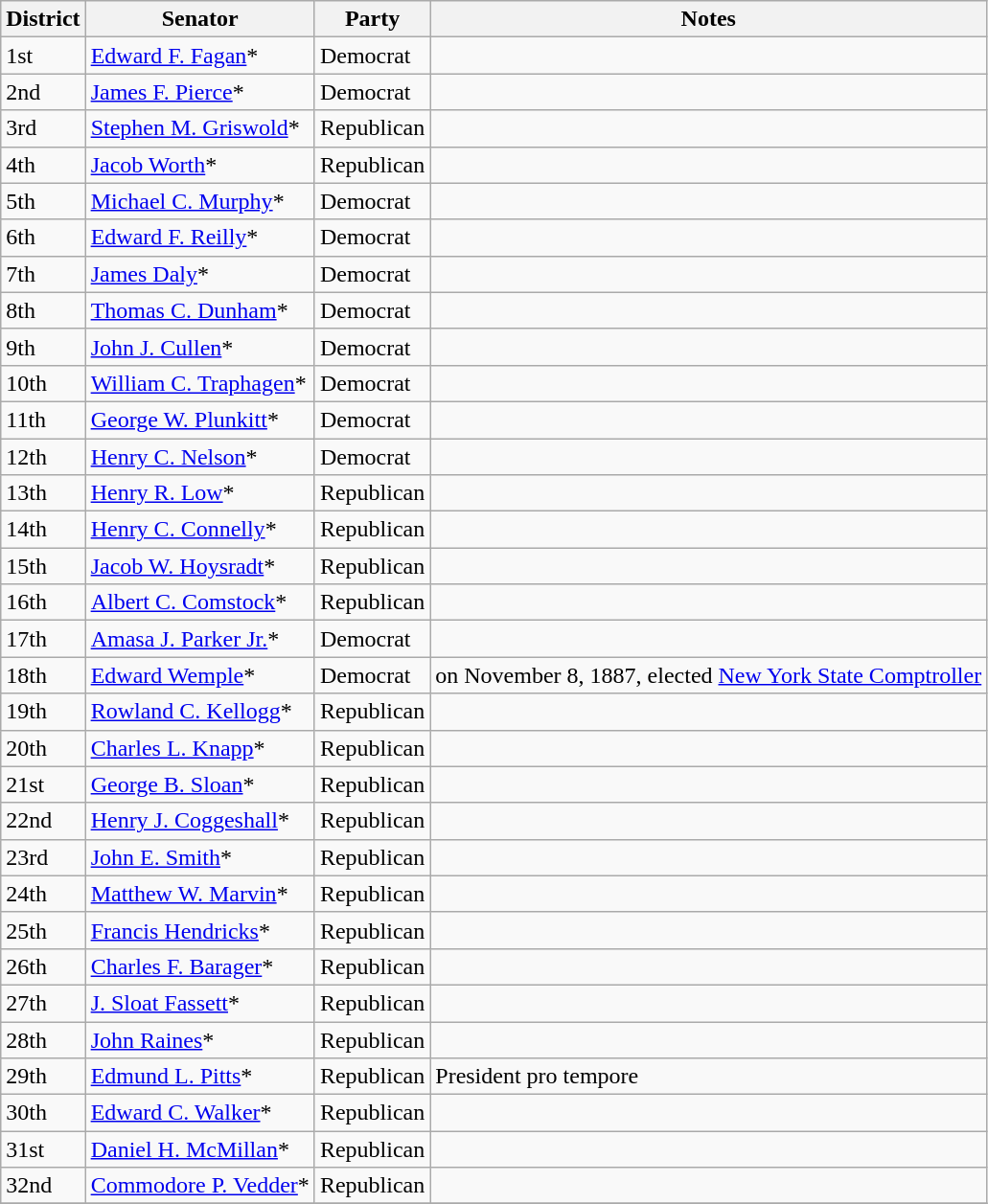<table class=wikitable>
<tr>
<th>District</th>
<th>Senator</th>
<th>Party</th>
<th>Notes</th>
</tr>
<tr>
<td>1st</td>
<td><a href='#'>Edward F. Fagan</a>*</td>
<td>Democrat</td>
<td></td>
</tr>
<tr>
<td>2nd</td>
<td><a href='#'>James F. Pierce</a>*</td>
<td>Democrat</td>
<td></td>
</tr>
<tr>
<td>3rd</td>
<td><a href='#'>Stephen M. Griswold</a>*</td>
<td>Republican</td>
<td></td>
</tr>
<tr>
<td>4th</td>
<td><a href='#'>Jacob Worth</a>*</td>
<td>Republican</td>
<td></td>
</tr>
<tr>
<td>5th</td>
<td><a href='#'>Michael C. Murphy</a>*</td>
<td>Democrat</td>
<td></td>
</tr>
<tr>
<td>6th</td>
<td><a href='#'>Edward F. Reilly</a>*</td>
<td>Democrat</td>
<td></td>
</tr>
<tr>
<td>7th</td>
<td><a href='#'>James Daly</a>*</td>
<td>Democrat</td>
<td></td>
</tr>
<tr>
<td>8th</td>
<td><a href='#'>Thomas C. Dunham</a>*</td>
<td>Democrat</td>
<td></td>
</tr>
<tr>
<td>9th</td>
<td><a href='#'>John J. Cullen</a>*</td>
<td>Democrat</td>
<td></td>
</tr>
<tr>
<td>10th</td>
<td><a href='#'>William C. Traphagen</a>*</td>
<td>Democrat</td>
<td></td>
</tr>
<tr>
<td>11th</td>
<td><a href='#'>George W. Plunkitt</a>*</td>
<td>Democrat</td>
<td></td>
</tr>
<tr>
<td>12th</td>
<td><a href='#'>Henry C. Nelson</a>*</td>
<td>Democrat</td>
<td></td>
</tr>
<tr>
<td>13th</td>
<td><a href='#'>Henry R. Low</a>*</td>
<td>Republican</td>
<td></td>
</tr>
<tr>
<td>14th</td>
<td><a href='#'>Henry C. Connelly</a>*</td>
<td>Republican</td>
<td></td>
</tr>
<tr>
<td>15th</td>
<td><a href='#'>Jacob W. Hoysradt</a>*</td>
<td>Republican</td>
<td></td>
</tr>
<tr>
<td>16th</td>
<td><a href='#'>Albert C. Comstock</a>*</td>
<td>Republican</td>
<td></td>
</tr>
<tr>
<td>17th</td>
<td><a href='#'>Amasa J. Parker Jr.</a>*</td>
<td>Democrat</td>
<td></td>
</tr>
<tr>
<td>18th</td>
<td><a href='#'>Edward Wemple</a>*</td>
<td>Democrat</td>
<td>on November 8, 1887, elected <a href='#'>New York State Comptroller</a></td>
</tr>
<tr>
<td>19th</td>
<td><a href='#'>Rowland C. Kellogg</a>*</td>
<td>Republican</td>
<td></td>
</tr>
<tr>
<td>20th</td>
<td><a href='#'>Charles L. Knapp</a>*</td>
<td>Republican</td>
<td></td>
</tr>
<tr>
<td>21st</td>
<td><a href='#'>George B. Sloan</a>*</td>
<td>Republican</td>
<td></td>
</tr>
<tr>
<td>22nd</td>
<td><a href='#'>Henry J. Coggeshall</a>*</td>
<td>Republican</td>
<td></td>
</tr>
<tr>
<td>23rd</td>
<td><a href='#'>John E. Smith</a>*</td>
<td>Republican</td>
<td></td>
</tr>
<tr>
<td>24th</td>
<td><a href='#'>Matthew W. Marvin</a>*</td>
<td>Republican</td>
<td></td>
</tr>
<tr>
<td>25th</td>
<td><a href='#'>Francis Hendricks</a>*</td>
<td>Republican</td>
<td></td>
</tr>
<tr>
<td>26th</td>
<td><a href='#'>Charles F. Barager</a>*</td>
<td>Republican</td>
<td></td>
</tr>
<tr>
<td>27th</td>
<td><a href='#'>J. Sloat Fassett</a>*</td>
<td>Republican</td>
<td></td>
</tr>
<tr>
<td>28th</td>
<td><a href='#'>John Raines</a>*</td>
<td>Republican</td>
<td></td>
</tr>
<tr>
<td>29th</td>
<td><a href='#'>Edmund L. Pitts</a>*</td>
<td>Republican</td>
<td>President pro tempore</td>
</tr>
<tr>
<td>30th</td>
<td><a href='#'>Edward C. Walker</a>*</td>
<td>Republican</td>
<td></td>
</tr>
<tr>
<td>31st</td>
<td><a href='#'>Daniel H. McMillan</a>*</td>
<td>Republican</td>
<td></td>
</tr>
<tr>
<td>32nd</td>
<td><a href='#'>Commodore P. Vedder</a>*</td>
<td>Republican</td>
<td></td>
</tr>
<tr>
</tr>
</table>
